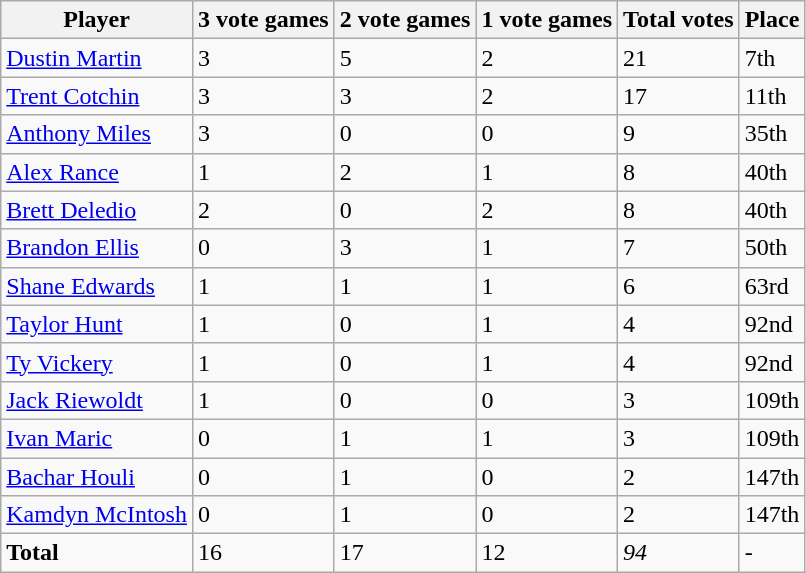<table class="wikitable">
<tr>
<th>Player</th>
<th>3 vote games</th>
<th>2 vote games</th>
<th>1 vote games</th>
<th>Total votes</th>
<th>Place</th>
</tr>
<tr>
<td><a href='#'>Dustin Martin</a></td>
<td>3</td>
<td>5</td>
<td>2</td>
<td>21</td>
<td>7th</td>
</tr>
<tr>
<td><a href='#'>Trent Cotchin</a></td>
<td>3</td>
<td>3</td>
<td>2</td>
<td>17</td>
<td>11th</td>
</tr>
<tr>
<td><a href='#'>Anthony Miles</a></td>
<td>3</td>
<td>0</td>
<td>0</td>
<td>9</td>
<td>35th</td>
</tr>
<tr>
<td><a href='#'>Alex Rance</a></td>
<td>1</td>
<td>2</td>
<td>1</td>
<td>8</td>
<td>40th</td>
</tr>
<tr>
<td><a href='#'>Brett Deledio</a></td>
<td>2</td>
<td>0</td>
<td>2</td>
<td>8</td>
<td>40th</td>
</tr>
<tr>
<td><a href='#'>Brandon Ellis</a></td>
<td>0</td>
<td>3</td>
<td>1</td>
<td>7</td>
<td>50th</td>
</tr>
<tr>
<td><a href='#'>Shane Edwards</a></td>
<td>1</td>
<td>1</td>
<td>1</td>
<td>6</td>
<td>63rd</td>
</tr>
<tr>
<td><a href='#'>Taylor Hunt</a></td>
<td>1</td>
<td>0</td>
<td>1</td>
<td>4</td>
<td>92nd</td>
</tr>
<tr>
<td><a href='#'>Ty Vickery</a></td>
<td>1</td>
<td>0</td>
<td>1</td>
<td>4</td>
<td>92nd</td>
</tr>
<tr>
<td><a href='#'>Jack Riewoldt</a></td>
<td>1</td>
<td>0</td>
<td>0</td>
<td>3</td>
<td>109th</td>
</tr>
<tr>
<td><a href='#'>Ivan Maric</a></td>
<td>0</td>
<td>1</td>
<td>1</td>
<td>3</td>
<td>109th</td>
</tr>
<tr>
<td><a href='#'>Bachar Houli</a></td>
<td>0</td>
<td>1</td>
<td>0</td>
<td>2</td>
<td>147th</td>
</tr>
<tr>
<td><a href='#'>Kamdyn McIntosh</a></td>
<td>0</td>
<td>1</td>
<td>0</td>
<td>2</td>
<td>147th</td>
</tr>
<tr>
<td><strong>Total</strong></td>
<td>16</td>
<td>17</td>
<td>12</td>
<td><em>94</em></td>
<td>-</td>
</tr>
</table>
